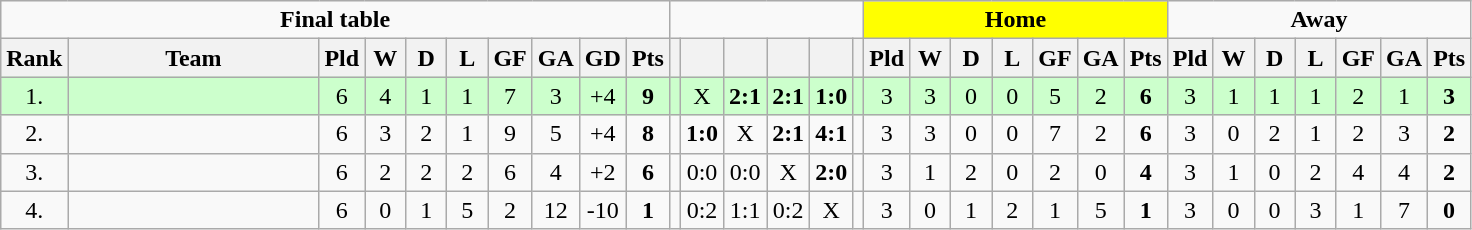<table class="wikitable">
<tr>
<td colspan=10 align=center><strong>Final table</strong></td>
<td colspan=6></td>
<td colspan=7 align=center bgcolor=yellow><strong>Home</strong></td>
<td colspan=7 align=center><strong>Away</strong></td>
</tr>
<tr>
<th bgcolor="#efefef">Rank</th>
<th bgcolor="#efefef" width="160">Team</th>
<th bgcolor="#efefef" width="20">Pld</th>
<th bgcolor="#efefef" width="20">W</th>
<th bgcolor="#efefef" width="20">D</th>
<th bgcolor="#efefef" width="20">L</th>
<th bgcolor="#efefef" width="20">GF</th>
<th bgcolor="#efefef" width="20">GA</th>
<th bgcolor="#efefef" width="20">GD</th>
<th bgcolor="#efefef" width="20">Pts</th>
<th bgcolor="#efefef"></th>
<th bgcolor="#efefef" width="20"></th>
<th bgcolor="#efefef" width="20"></th>
<th bgcolor="#efefef" width="20"></th>
<th bgcolor="#efefef" width="20"></th>
<th bgcolor="#efefef"></th>
<th bgcolor="#efefef" width="20">Pld</th>
<th bgcolor="#efefef" width="20">W</th>
<th bgcolor="#efefef" width="20">D</th>
<th bgcolor="#efefef" width="20">L</th>
<th bgcolor="#efefef" width="20">GF</th>
<th bgcolor="#efefef" width="20">GA</th>
<th bgcolor="#efefef" width="20">Pts</th>
<th bgcolor="#efefef" width="20">Pld</th>
<th bgcolor="#efefef" width="20">W</th>
<th bgcolor="#efefef" width="20">D</th>
<th bgcolor="#efefef" width="20">L</th>
<th bgcolor="#efefef" width="20">GF</th>
<th bgcolor="#efefef" width="20">GA</th>
<th bgcolor="#efefef" width="20">Pts</th>
</tr>
<tr align=center bgcolor=#ccffcc>
<td>1.</td>
<td align=left></td>
<td>6</td>
<td>4</td>
<td>1</td>
<td>1</td>
<td>7</td>
<td>3</td>
<td>+4</td>
<td><strong>9</strong></td>
<td></td>
<td>X</td>
<td><strong>2:1</strong></td>
<td><strong>2:1</strong></td>
<td><strong>1:0</strong></td>
<td></td>
<td>3</td>
<td>3</td>
<td>0</td>
<td>0</td>
<td>5</td>
<td>2</td>
<td><strong>6</strong></td>
<td>3</td>
<td>1</td>
<td>1</td>
<td>1</td>
<td>2</td>
<td>1</td>
<td><strong>3</strong></td>
</tr>
<tr align=center>
<td>2.</td>
<td align=left></td>
<td>6</td>
<td>3</td>
<td>2</td>
<td>1</td>
<td>9</td>
<td>5</td>
<td>+4</td>
<td><strong>8</strong></td>
<td></td>
<td><strong>1:0</strong></td>
<td>X</td>
<td><strong>2:1</strong></td>
<td><strong>4:1</strong></td>
<td></td>
<td>3</td>
<td>3</td>
<td>0</td>
<td>0</td>
<td>7</td>
<td>2</td>
<td><strong>6</strong></td>
<td>3</td>
<td>0</td>
<td>2</td>
<td>1</td>
<td>2</td>
<td>3</td>
<td><strong>2</strong></td>
</tr>
<tr align=center>
<td>3.</td>
<td align=left></td>
<td>6</td>
<td>2</td>
<td>2</td>
<td>2</td>
<td>6</td>
<td>4</td>
<td>+2</td>
<td><strong>6</strong></td>
<td></td>
<td>0:0</td>
<td>0:0</td>
<td>X</td>
<td><strong>2:0</strong></td>
<td></td>
<td>3</td>
<td>1</td>
<td>2</td>
<td>0</td>
<td>2</td>
<td>0</td>
<td><strong>4</strong></td>
<td>3</td>
<td>1</td>
<td>0</td>
<td>2</td>
<td>4</td>
<td>4</td>
<td><strong>2</strong></td>
</tr>
<tr align=center>
<td>4.</td>
<td align=left></td>
<td>6</td>
<td>0</td>
<td>1</td>
<td>5</td>
<td>2</td>
<td>12</td>
<td>-10</td>
<td><strong>1</strong></td>
<td></td>
<td>0:2</td>
<td>1:1</td>
<td>0:2</td>
<td>X</td>
<td></td>
<td>3</td>
<td>0</td>
<td>1</td>
<td>2</td>
<td>1</td>
<td>5</td>
<td><strong>1</strong></td>
<td>3</td>
<td>0</td>
<td>0</td>
<td>3</td>
<td>1</td>
<td>7</td>
<td><strong>0</strong></td>
</tr>
</table>
